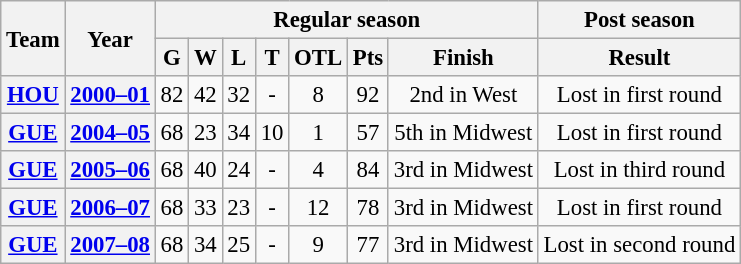<table class="wikitable" style="font-size: 95%; text-align:center;">
<tr>
<th rowspan="2">Team</th>
<th rowspan="2">Year</th>
<th colspan="7">Regular season</th>
<th colspan="1">Post season</th>
</tr>
<tr>
<th>G</th>
<th>W</th>
<th>L</th>
<th>T</th>
<th>OTL</th>
<th>Pts</th>
<th>Finish</th>
<th>Result</th>
</tr>
<tr>
<th><a href='#'>HOU</a></th>
<th><a href='#'>2000–01</a></th>
<td>82</td>
<td>42</td>
<td>32</td>
<td>-</td>
<td>8</td>
<td>92</td>
<td>2nd in West</td>
<td>Lost in first round</td>
</tr>
<tr>
<th><a href='#'>GUE</a></th>
<th><a href='#'>2004–05</a></th>
<td>68</td>
<td>23</td>
<td>34</td>
<td>10</td>
<td>1</td>
<td>57</td>
<td>5th in Midwest</td>
<td>Lost in first round</td>
</tr>
<tr>
<th><a href='#'>GUE</a></th>
<th><a href='#'>2005–06</a></th>
<td>68</td>
<td>40</td>
<td>24</td>
<td>-</td>
<td>4</td>
<td>84</td>
<td>3rd in Midwest</td>
<td>Lost in third round</td>
</tr>
<tr>
<th><a href='#'>GUE</a></th>
<th><a href='#'>2006–07</a></th>
<td>68</td>
<td>33</td>
<td>23</td>
<td>-</td>
<td>12</td>
<td>78</td>
<td>3rd in Midwest</td>
<td>Lost in first round</td>
</tr>
<tr>
<th><a href='#'>GUE</a></th>
<th><a href='#'>2007–08</a></th>
<td>68</td>
<td>34</td>
<td>25</td>
<td>-</td>
<td>9</td>
<td>77</td>
<td>3rd in Midwest</td>
<td>Lost in second round</td>
</tr>
</table>
